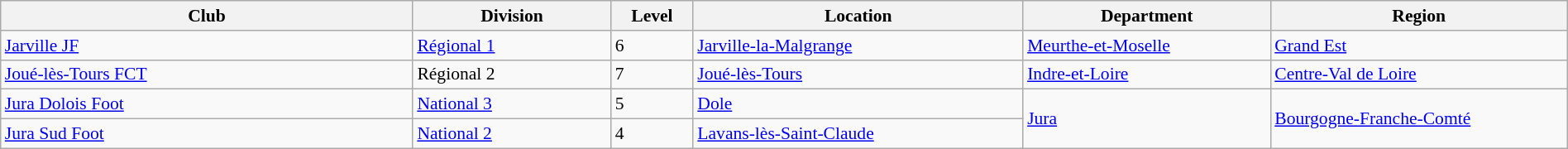<table class="wikitable sortable" width=100% style="font-size:90%">
<tr>
<th width=25%>Club</th>
<th width=12%>Division</th>
<th width=5%>Level</th>
<th width=20%>Location</th>
<th width=15%>Department</th>
<th width=18%>Region</th>
</tr>
<tr>
<td><a href='#'>Jarville JF</a></td>
<td><a href='#'>Régional 1</a></td>
<td>6</td>
<td><a href='#'>Jarville-la-Malgrange</a></td>
<td><a href='#'>Meurthe-et-Moselle</a></td>
<td><a href='#'>Grand Est</a></td>
</tr>
<tr>
<td><a href='#'>Joué-lès-Tours FCT</a></td>
<td>Régional 2</td>
<td>7</td>
<td><a href='#'>Joué-lès-Tours</a></td>
<td><a href='#'>Indre-et-Loire</a></td>
<td><a href='#'>Centre-Val de Loire</a></td>
</tr>
<tr>
<td><a href='#'>Jura Dolois Foot</a></td>
<td><a href='#'>National 3</a></td>
<td>5</td>
<td><a href='#'>Dole</a></td>
<td rowspan="2"><a href='#'>Jura</a></td>
<td rowspan="2"><a href='#'>Bourgogne-Franche-Comté</a></td>
</tr>
<tr>
<td><a href='#'>Jura Sud Foot</a></td>
<td><a href='#'>National 2</a></td>
<td>4</td>
<td><a href='#'>Lavans-lès-Saint-Claude</a></td>
</tr>
</table>
